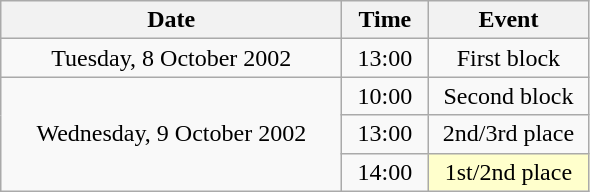<table class = "wikitable" style="text-align:center;">
<tr>
<th width=220>Date</th>
<th width=50>Time</th>
<th width=100>Event</th>
</tr>
<tr>
<td>Tuesday, 8 October 2002</td>
<td>13:00</td>
<td>First block</td>
</tr>
<tr>
<td rowspan=3>Wednesday, 9 October 2002</td>
<td>10:00</td>
<td>Second block</td>
</tr>
<tr>
<td>13:00</td>
<td>2nd/3rd place</td>
</tr>
<tr>
<td>14:00</td>
<td bgcolor=ffffcc>1st/2nd place</td>
</tr>
</table>
